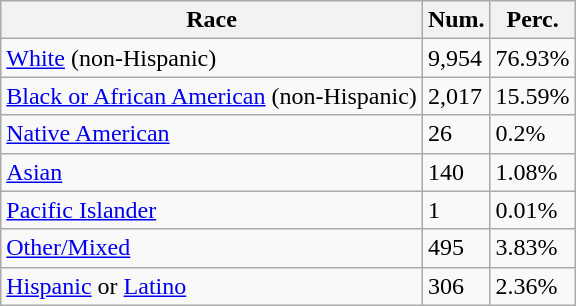<table class="wikitable">
<tr>
<th>Race</th>
<th>Num.</th>
<th>Perc.</th>
</tr>
<tr>
<td><a href='#'>White</a> (non-Hispanic)</td>
<td>9,954</td>
<td>76.93%</td>
</tr>
<tr>
<td><a href='#'>Black or African American</a> (non-Hispanic)</td>
<td>2,017</td>
<td>15.59%</td>
</tr>
<tr>
<td><a href='#'>Native American</a></td>
<td>26</td>
<td>0.2%</td>
</tr>
<tr>
<td><a href='#'>Asian</a></td>
<td>140</td>
<td>1.08%</td>
</tr>
<tr>
<td><a href='#'>Pacific Islander</a></td>
<td>1</td>
<td>0.01%</td>
</tr>
<tr>
<td><a href='#'>Other/Mixed</a></td>
<td>495</td>
<td>3.83%</td>
</tr>
<tr>
<td><a href='#'>Hispanic</a> or <a href='#'>Latino</a></td>
<td>306</td>
<td>2.36%</td>
</tr>
</table>
